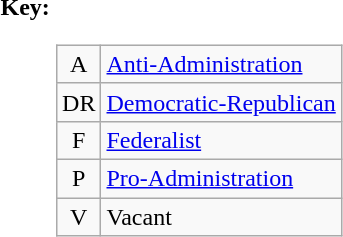<table>
<tr valign=top>
<th>Key:</th>
<td><br><table class=wikitable>
<tr>
<td align=center >A</td>
<td><a href='#'>Anti-Administration</a></td>
</tr>
<tr>
<td align=center >DR</td>
<td><a href='#'>Democratic-Republican</a></td>
</tr>
<tr>
<td align=center >F</td>
<td><a href='#'>Federalist</a></td>
</tr>
<tr>
<td align=center >P</td>
<td><a href='#'>Pro-Administration</a></td>
</tr>
<tr>
<td align=center >V</td>
<td>Vacant</td>
</tr>
</table>
</td>
</tr>
</table>
